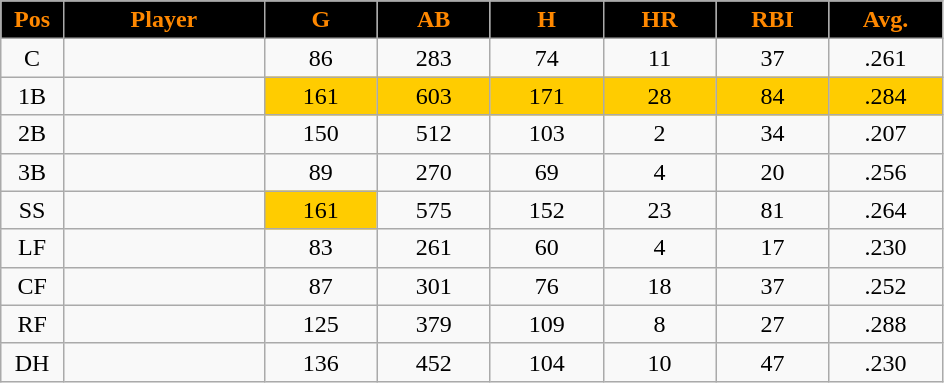<table class="wikitable sortable">
<tr>
<th style="background:black;color:#FF8800;" width="5%">Pos</th>
<th style="background:black;color:#FF8800;" width="16%">Player</th>
<th style="background:black;color:#FF8800;" width="9%">G</th>
<th style="background:black;color:#FF8800;" width="9%">AB</th>
<th style="background:black;color:#FF8800;" width="9%">H</th>
<th style="background:black;color:#FF8800;" width="9%">HR</th>
<th style="background:black;color:#FF8800;" width="9%">RBI</th>
<th style="background:black;color:#FF8800;" width="9%">Avg.</th>
</tr>
<tr align="center">
<td>C</td>
<td></td>
<td>86</td>
<td>283</td>
<td>74</td>
<td>11</td>
<td>37</td>
<td>.261</td>
</tr>
<tr align="center">
<td>1B</td>
<td></td>
<td bgcolor="#FFCC00">161</td>
<td bgcolor="#FFCC00">603</td>
<td bgcolor="#FFCC00">171</td>
<td bgcolor="#FFCC00">28</td>
<td bgcolor="#FFCC00">84</td>
<td bgcolor="#FFCC00">.284</td>
</tr>
<tr align="center">
<td>2B</td>
<td></td>
<td>150</td>
<td>512</td>
<td>103</td>
<td>2</td>
<td>34</td>
<td>.207</td>
</tr>
<tr align="center">
<td>3B</td>
<td></td>
<td>89</td>
<td>270</td>
<td>69</td>
<td>4</td>
<td>20</td>
<td>.256</td>
</tr>
<tr align="center">
<td>SS</td>
<td></td>
<td bgcolor="#FFCC00">161</td>
<td>575</td>
<td>152</td>
<td>23</td>
<td>81</td>
<td>.264</td>
</tr>
<tr align="center">
<td>LF</td>
<td></td>
<td>83</td>
<td>261</td>
<td>60</td>
<td>4</td>
<td>17</td>
<td>.230</td>
</tr>
<tr align="center">
<td>CF</td>
<td></td>
<td>87</td>
<td>301</td>
<td>76</td>
<td>18</td>
<td>37</td>
<td>.252</td>
</tr>
<tr align="center">
<td>RF</td>
<td></td>
<td>125</td>
<td>379</td>
<td>109</td>
<td>8</td>
<td>27</td>
<td>.288</td>
</tr>
<tr align="center">
<td>DH</td>
<td></td>
<td>136</td>
<td>452</td>
<td>104</td>
<td>10</td>
<td>47</td>
<td>.230</td>
</tr>
</table>
